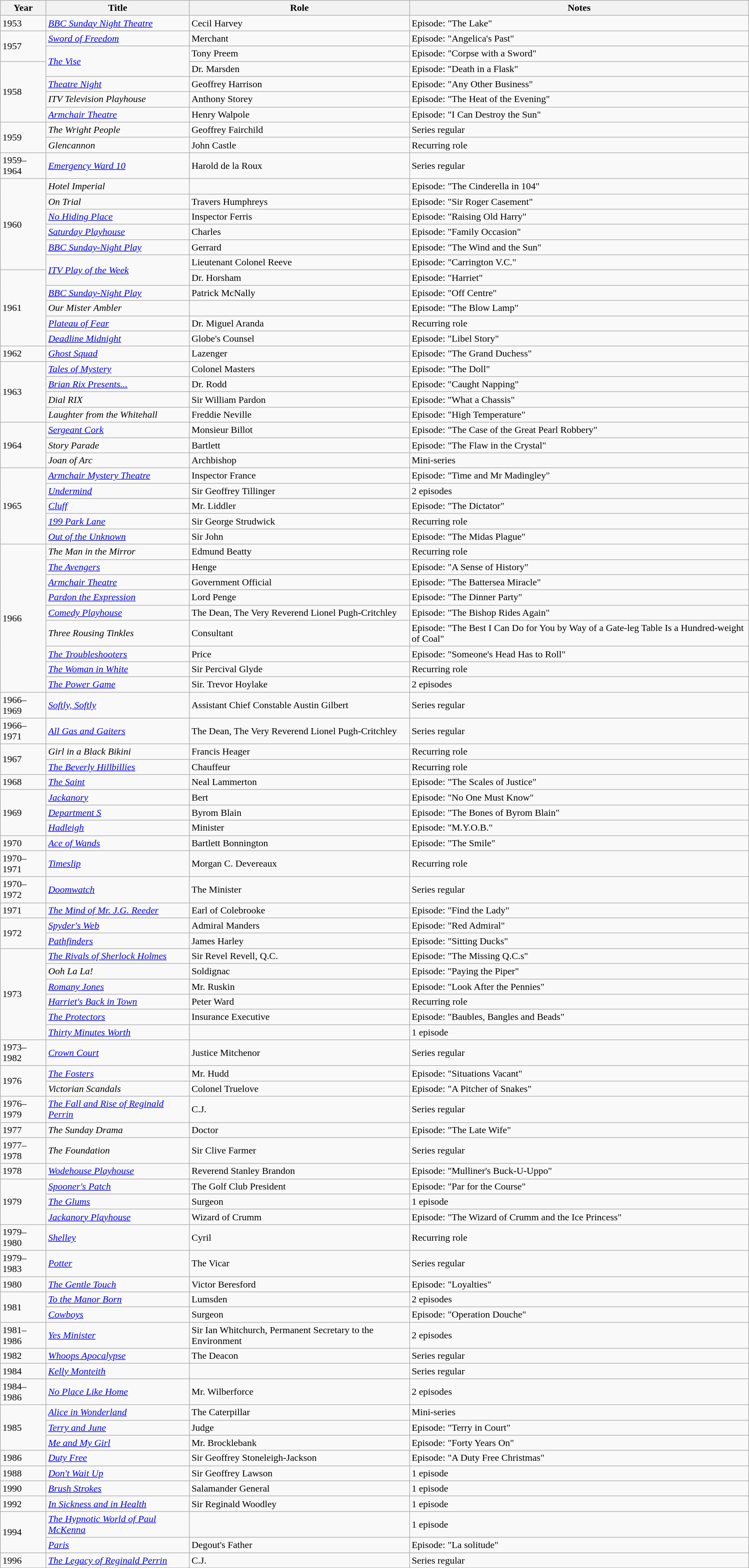<table class="wikitable sortable">
<tr>
<th>Year</th>
<th>Title</th>
<th>Role</th>
<th>Notes</th>
</tr>
<tr>
<td>1953</td>
<td><em><a href='#'>BBC Sunday Night Theatre</a></em></td>
<td>Cecil Harvey</td>
<td>Episode: "The Lake"</td>
</tr>
<tr>
<td rowspan="2">1957</td>
<td><em><a href='#'>Sword of Freedom</a></em></td>
<td>Merchant</td>
<td>Episode: "Angelica's Past"</td>
</tr>
<tr>
<td rowspan="2"><em><a href='#'>The Vise</a></em></td>
<td>Tony Preem</td>
<td>Episode: "Corpse with a Sword"</td>
</tr>
<tr>
<td rowspan="4">1958</td>
<td>Dr. Marsden</td>
<td>Episode: "Death in a Flask"</td>
</tr>
<tr>
<td><em><a href='#'>Theatre Night</a></em></td>
<td>Geoffrey Harrison</td>
<td>Episode: "Any Other Business"</td>
</tr>
<tr>
<td><em>ITV Television Playhouse</em></td>
<td>Anthony Storey</td>
<td>Episode: "The Heat of the Evening"</td>
</tr>
<tr>
<td><em><a href='#'>Armchair Theatre</a></em></td>
<td>Henry Walpole</td>
<td>Episode: "I Can Destroy the Sun"</td>
</tr>
<tr>
<td rowspan="2">1959</td>
<td><em>The Wright People</em></td>
<td>Geoffrey Fairchild</td>
<td>Series regular</td>
</tr>
<tr>
<td><em>Glencannon</em></td>
<td>John Castle</td>
<td>Recurring role</td>
</tr>
<tr>
<td>1959–1964</td>
<td><em><a href='#'>Emergency Ward 10</a></em></td>
<td>Harold de la Roux</td>
<td>Series regular</td>
</tr>
<tr>
<td rowspan="6">1960</td>
<td><em>Hotel Imperial</em></td>
<td></td>
<td>Episode: "The Cinderella in 104"</td>
</tr>
<tr>
<td><em>On Trial</em></td>
<td>Travers Humphreys</td>
<td>Episode: "Sir Roger Casement"</td>
</tr>
<tr>
<td><em><a href='#'>No Hiding Place</a></em></td>
<td>Inspector Ferris</td>
<td>Episode: "Raising Old Harry"</td>
</tr>
<tr>
<td><em><a href='#'>Saturday Playhouse</a></em></td>
<td>Charles</td>
<td>Episode: "Family Occasion"</td>
</tr>
<tr>
<td><em><a href='#'>BBC Sunday-Night Play</a></em></td>
<td>Gerrard</td>
<td>Episode: "The Wind and the Sun"</td>
</tr>
<tr>
<td rowspan="2"><em><a href='#'>ITV Play of the Week</a></em></td>
<td>Lieutenant Colonel Reeve</td>
<td>Episode: "Carrington V.C."</td>
</tr>
<tr>
<td rowspan="5">1961</td>
<td>Dr. Horsham</td>
<td>Episode: "Harriet"</td>
</tr>
<tr>
<td><em><a href='#'>BBC Sunday-Night Play</a></em></td>
<td>Patrick McNally</td>
<td>Episode: "Off Centre"</td>
</tr>
<tr>
<td><em>Our Mister Ambler</em></td>
<td></td>
<td>Episode: "The Blow Lamp"</td>
</tr>
<tr>
<td><em><a href='#'>Plateau of Fear</a></em></td>
<td>Dr. Miguel Aranda</td>
<td>Recurring role</td>
</tr>
<tr>
<td><em><a href='#'>Deadline Midnight</a></em></td>
<td>Globe's Counsel</td>
<td>Episode: "Libel Story"</td>
</tr>
<tr>
<td>1962</td>
<td><em><a href='#'>Ghost Squad</a></em></td>
<td>Lazenger</td>
<td>Episode: "The Grand Duchess"</td>
</tr>
<tr>
<td rowspan="4">1963</td>
<td><em><a href='#'>Tales of Mystery</a></em></td>
<td>Colonel Masters</td>
<td>Episode: "The Doll"</td>
</tr>
<tr>
<td><em><a href='#'>Brian Rix Presents...</a></em></td>
<td>Dr. Rodd</td>
<td>Episode: "Caught Napping"</td>
</tr>
<tr>
<td><em>Dial RIX</em></td>
<td>Sir William Pardon</td>
<td>Episode: "What a Chassis"</td>
</tr>
<tr>
<td><em>Laughter from the Whitehall</em></td>
<td>Freddie Neville</td>
<td>Episode: "High Temperature"</td>
</tr>
<tr>
<td rowspan="3">1964</td>
<td><em><a href='#'>Sergeant Cork</a></em></td>
<td>Monsieur Billot</td>
<td>Episode: "The Case of the Great Pearl Robbery"</td>
</tr>
<tr>
<td><em>Story Parade</em></td>
<td>Bartlett</td>
<td>Episode: "The Flaw in the Crystal"</td>
</tr>
<tr>
<td><em>Joan of Arc</em></td>
<td>Archbishop</td>
<td>Mini-series</td>
</tr>
<tr>
<td rowspan="5">1965</td>
<td><em><a href='#'>Armchair Mystery Theatre</a></em></td>
<td>Inspector France</td>
<td>Episode: "Time and Mr Madingley"</td>
</tr>
<tr>
<td><em><a href='#'>Undermind</a></em></td>
<td>Sir Geoffrey Tillinger</td>
<td>2 episodes</td>
</tr>
<tr>
<td><em><a href='#'>Cluff</a></em></td>
<td>Mr. Liddler</td>
<td>Episode: "The Dictator"</td>
</tr>
<tr>
<td><em><a href='#'>199 Park Lane</a></em></td>
<td>Sir George Strudwick</td>
<td>Recurring role</td>
</tr>
<tr>
<td><em><a href='#'>Out of the Unknown</a></em></td>
<td>Sir John</td>
<td>Episode: "The Midas Plague"</td>
</tr>
<tr>
<td rowspan="9">1966</td>
<td><em>The Man in the Mirror</em></td>
<td>Edmund Beatty</td>
<td>Recurring role</td>
</tr>
<tr>
<td><em><a href='#'>The Avengers</a></em></td>
<td>Henge</td>
<td>Episode: "A Sense of History"</td>
</tr>
<tr>
<td><em><a href='#'>Armchair Theatre</a></em></td>
<td>Government Official</td>
<td>Episode: "The Battersea Miracle"</td>
</tr>
<tr>
<td><em><a href='#'>Pardon the Expression</a></em></td>
<td>Lord Penge</td>
<td>Episode: "The Dinner Party"</td>
</tr>
<tr>
<td><em><a href='#'>Comedy Playhouse</a></em></td>
<td>The Dean, The Very Reverend Lionel Pugh-Critchley</td>
<td>Episode: "The Bishop Rides Again"</td>
</tr>
<tr>
<td><em>Three Rousing Tinkles</em></td>
<td>Consultant</td>
<td>Episode: "The Best I Can Do for You by Way of a Gate-leg Table Is a Hundred-weight of Coal"</td>
</tr>
<tr>
<td><em><a href='#'>The Troubleshooters</a></em></td>
<td>Price</td>
<td>Episode: "Someone's Head Has to Roll"</td>
</tr>
<tr>
<td><em><a href='#'>The Woman in White</a></em></td>
<td>Sir Percival Glyde</td>
<td>Recurring role</td>
</tr>
<tr>
<td><em><a href='#'>The Power Game</a></em></td>
<td>Sir. Trevor Hoylake</td>
<td>2 episodes</td>
</tr>
<tr>
<td>1966–1969</td>
<td><em><a href='#'>Softly, Softly</a></em></td>
<td>Assistant Chief Constable Austin Gilbert</td>
<td>Series regular</td>
</tr>
<tr>
<td>1966–1971</td>
<td><em><a href='#'>All Gas and Gaiters</a></em></td>
<td>The Dean, The Very Reverend Lionel Pugh-Critchley</td>
<td>Series regular</td>
</tr>
<tr>
<td rowspan="2">1967</td>
<td><em>Girl in a Black Bikini</em></td>
<td>Francis Heager</td>
<td>Recurring role</td>
</tr>
<tr>
<td><em><a href='#'>The Beverly Hillbillies</a></em></td>
<td>Chauffeur</td>
<td>Recurring role</td>
</tr>
<tr>
<td>1968</td>
<td><em><a href='#'>The Saint</a></em></td>
<td>Neal Lammerton</td>
<td>Episode: "The Scales of Justice"</td>
</tr>
<tr>
<td rowspan="3">1969</td>
<td><em><a href='#'>Jackanory</a></em></td>
<td>Bert</td>
<td>Episode: "No One Must Know"</td>
</tr>
<tr>
<td><em><a href='#'>Department S</a></em></td>
<td>Byrom Blain</td>
<td>Episode: "The Bones of Byrom Blain"</td>
</tr>
<tr>
<td><em><a href='#'>Hadleigh</a></em></td>
<td>Minister</td>
<td>Episode: "M.Y.O.B."</td>
</tr>
<tr>
<td>1970</td>
<td><em><a href='#'>Ace of Wands</a></em></td>
<td>Bartlett Bonnington</td>
<td>Episode: "The Smile"</td>
</tr>
<tr>
<td>1970–1971</td>
<td><em><a href='#'>Timeslip</a></em></td>
<td>Morgan C. Devereaux</td>
<td>Recurring role</td>
</tr>
<tr>
<td>1970–1972</td>
<td><em><a href='#'>Doomwatch</a></em></td>
<td>The Minister</td>
<td>Series regular</td>
</tr>
<tr>
<td>1971</td>
<td><em><a href='#'>The Mind of Mr. J.G. Reeder</a></em></td>
<td>Earl of Colebrooke</td>
<td>Episode: "Find the Lady"</td>
</tr>
<tr>
<td rowspan="2">1972</td>
<td><em><a href='#'>Spyder's Web</a></em></td>
<td>Admiral Manders</td>
<td>Episode: "Red Admiral"</td>
</tr>
<tr>
<td><em><a href='#'>Pathfinders</a></em></td>
<td>James Harley</td>
<td>Episode: "Sitting Ducks"</td>
</tr>
<tr>
<td rowspan="6">1973</td>
<td><em><a href='#'>The Rivals of Sherlock Holmes</a></em></td>
<td>Sir Revel Revell, Q.C.</td>
<td>Episode: "The Missing Q.C.s"</td>
</tr>
<tr>
<td><em>Ooh La La!</em></td>
<td>Soldignac</td>
<td>Episode: "Paying the Piper"</td>
</tr>
<tr>
<td><em><a href='#'>Romany Jones</a></em></td>
<td>Mr. Ruskin</td>
<td>Episode: "Look After the Pennies"</td>
</tr>
<tr>
<td><em><a href='#'>Harriet's Back in Town</a></em></td>
<td>Peter Ward</td>
<td>Recurring role</td>
</tr>
<tr>
<td><em><a href='#'>The Protectors</a></em></td>
<td>Insurance Executive</td>
<td>Episode: "Baubles, Bangles and Beads"</td>
</tr>
<tr>
<td><em><a href='#'>Thirty Minutes Worth</a></em></td>
<td></td>
<td>1 episode</td>
</tr>
<tr>
<td>1973–1982</td>
<td><em><a href='#'>Crown Court</a></em></td>
<td>Justice Mitchenor</td>
<td>Series regular</td>
</tr>
<tr>
<td rowspan="2">1976</td>
<td><em><a href='#'>The Fosters</a></em></td>
<td>Mr. Hudd</td>
<td>Episode: "Situations Vacant"</td>
</tr>
<tr>
<td><em>Victorian Scandals</em></td>
<td>Colonel Truelove</td>
<td>Episode: "A Pitcher of Snakes"</td>
</tr>
<tr>
<td>1976–1979</td>
<td><em><a href='#'>The Fall and Rise of Reginald Perrin</a></em></td>
<td>C.J.</td>
<td>Series regular</td>
</tr>
<tr>
<td>1977</td>
<td><em>The Sunday Drama</em></td>
<td>Doctor</td>
<td>Episode: "The Late Wife"</td>
</tr>
<tr>
<td>1977–1978</td>
<td><em>The Foundation</em></td>
<td>Sir Clive Farmer</td>
<td>Series regular</td>
</tr>
<tr>
<td>1978</td>
<td><em><a href='#'>Wodehouse Playhouse</a></em></td>
<td>Reverend Stanley Brandon</td>
<td>Episode: "Mulliner's Buck-U-Uppo"</td>
</tr>
<tr>
<td rowspan="3">1979</td>
<td><em><a href='#'>Spooner's Patch</a></em></td>
<td>The Golf Club President</td>
<td>Episode: "Par for the Course"</td>
</tr>
<tr>
<td><em><a href='#'>The Glums</a></em></td>
<td>Surgeon</td>
<td>1 episode</td>
</tr>
<tr>
<td><em><a href='#'>Jackanory Playhouse</a></em></td>
<td>Wizard of Crumm</td>
<td>Episode: "The Wizard of Crumm and the Ice Princess"</td>
</tr>
<tr>
<td>1979–1980</td>
<td><em><a href='#'>Shelley</a></em></td>
<td>Cyril</td>
<td>Recurring role</td>
</tr>
<tr>
<td>1979–1983</td>
<td><em><a href='#'>Potter</a></em></td>
<td>The Vicar</td>
<td>Series regular</td>
</tr>
<tr>
<td>1980</td>
<td><em><a href='#'>The Gentle Touch</a></em></td>
<td>Victor Beresford</td>
<td>Episode: "Loyalties"</td>
</tr>
<tr>
<td rowspan="2">1981</td>
<td><em><a href='#'>To the Manor Born</a></em></td>
<td>Lumsden</td>
<td>2 episodes</td>
</tr>
<tr>
<td><em><a href='#'>Cowboys</a></em></td>
<td>Surgeon</td>
<td>Episode: "Operation Douche"</td>
</tr>
<tr>
<td>1981–1986</td>
<td><em><a href='#'>Yes Minister</a></em></td>
<td>Sir Ian Whitchurch, Permanent Secretary to the Environment</td>
<td>2 episodes</td>
</tr>
<tr>
<td>1982</td>
<td><em><a href='#'>Whoops Apocalypse</a></em></td>
<td>The Deacon</td>
<td>Series regular</td>
</tr>
<tr>
<td>1984</td>
<td><em><a href='#'>Kelly Monteith</a></em></td>
<td></td>
<td>Series regular</td>
</tr>
<tr>
<td>1984–1986</td>
<td><em><a href='#'>No Place Like Home</a></em></td>
<td>Mr. Wilberforce</td>
<td>2 episodes</td>
</tr>
<tr>
<td rowspan="3">1985</td>
<td><em><a href='#'>Alice in Wonderland</a></em></td>
<td>The Caterpillar</td>
<td>Mini-series</td>
</tr>
<tr>
<td><em><a href='#'>Terry and June</a></em></td>
<td>Judge</td>
<td>Episode: "Terry in Court"</td>
</tr>
<tr>
<td><em><a href='#'>Me and My Girl</a></em></td>
<td>Mr. Brocklebank</td>
<td>Episode: "Forty Years On"</td>
</tr>
<tr>
<td>1986</td>
<td><em><a href='#'>Duty Free</a></em></td>
<td>Sir Geoffrey Stoneleigh-Jackson</td>
<td>Episode: "A Duty Free Christmas"</td>
</tr>
<tr>
<td>1988</td>
<td><em><a href='#'>Don't Wait Up</a></em></td>
<td>Sir Geoffrey Lawson</td>
<td>1 episode</td>
</tr>
<tr>
<td>1990</td>
<td><em><a href='#'>Brush Strokes</a></em></td>
<td>Salamander General</td>
<td>1 episode</td>
</tr>
<tr>
<td>1992</td>
<td><em><a href='#'>In Sickness and in Health</a></em></td>
<td>Sir Reginald Woodley</td>
<td>1 episode</td>
</tr>
<tr>
<td rowspan="2">1994</td>
<td><em><a href='#'>The Hypnotic World of Paul McKenna</a></em></td>
<td></td>
<td>1 episode</td>
</tr>
<tr>
<td><em><a href='#'>Paris</a></em></td>
<td>Degout's Father</td>
<td>Episode: "La solitude"</td>
</tr>
<tr>
<td>1996</td>
<td><em><a href='#'>The Legacy of Reginald Perrin</a></em></td>
<td>C.J.</td>
<td>Series regular</td>
</tr>
</table>
